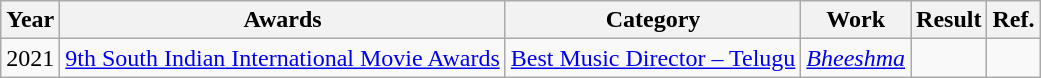<table class="wikitable">
<tr>
<th>Year</th>
<th>Awards</th>
<th>Category</th>
<th>Work</th>
<th>Result</th>
<th>Ref.</th>
</tr>
<tr>
<td>2021</td>
<td><a href='#'>9th South Indian International Movie Awards</a></td>
<td><a href='#'>Best Music Director – Telugu</a></td>
<td><em><a href='#'>Bheeshma</a></em></td>
<td></td>
<td></td>
</tr>
</table>
